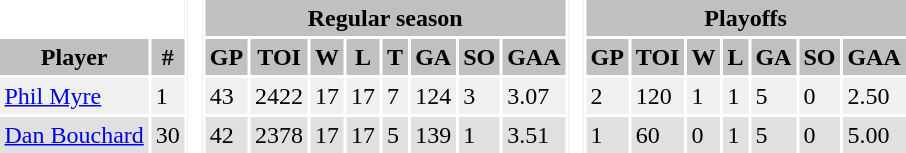<table BORDER="0" CELLPADDING="3" CELLSPACING="2" ID="Table1">
<tr ALIGN="center" bgcolor="#c0c0c0">
<th ALIGN="center" colspan="2" bgcolor="#ffffff"> </th>
<th ALIGN="center" rowspan="99" bgcolor="#ffffff"> </th>
<th ALIGN="center" colspan="8">Regular season</th>
<th ALIGN="center" rowspan="99" bgcolor="#ffffff"> </th>
<th ALIGN="center" colspan="7">Playoffs</th>
</tr>
<tr ALIGN="center" bgcolor="#c0c0c0">
<th ALIGN="center">Player</th>
<th ALIGN="center">#</th>
<th ALIGN="center">GP</th>
<th ALIGN="center">TOI</th>
<th ALIGN="center">W</th>
<th ALIGN="center">L</th>
<th ALIGN="center">T</th>
<th ALIGN="center">GA</th>
<th ALIGN="center">SO</th>
<th ALIGN="center">GAA</th>
<th ALIGN="center">GP</th>
<th ALIGN="center">TOI</th>
<th ALIGN="center">W</th>
<th ALIGN="center">L</th>
<th ALIGN="center">GA</th>
<th ALIGN="center">SO</th>
<th ALIGN="center">GAA</th>
</tr>
<tr bgcolor="#f0f0f0">
<td><a href='#'>Phil Myre</a></td>
<td>1</td>
<td>43</td>
<td>2422</td>
<td>17</td>
<td>17</td>
<td>7</td>
<td>124</td>
<td>3</td>
<td>3.07</td>
<td>2</td>
<td>120</td>
<td>1</td>
<td>1</td>
<td>5</td>
<td>0</td>
<td>2.50</td>
</tr>
<tr bgcolor="#e0e0e0">
<td><a href='#'>Dan Bouchard</a></td>
<td>30</td>
<td>42</td>
<td>2378</td>
<td>17</td>
<td>17</td>
<td>5</td>
<td>139</td>
<td>1</td>
<td>3.51</td>
<td>1</td>
<td>60</td>
<td>0</td>
<td>1</td>
<td>5</td>
<td>0</td>
<td>5.00</td>
</tr>
</table>
